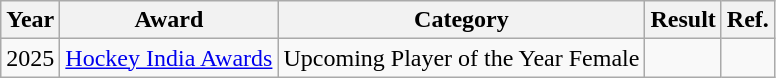<table class="wikitable" style="text-align:center;">
<tr>
<th>Year</th>
<th>Award</th>
<th>Category</th>
<th>Result</th>
<th>Ref.</th>
</tr>
<tr>
<td>2025</td>
<td><a href='#'>Hockey India Awards</a></td>
<td>Upcoming Player of the Year Female</td>
<td></td>
<td></td>
</tr>
</table>
